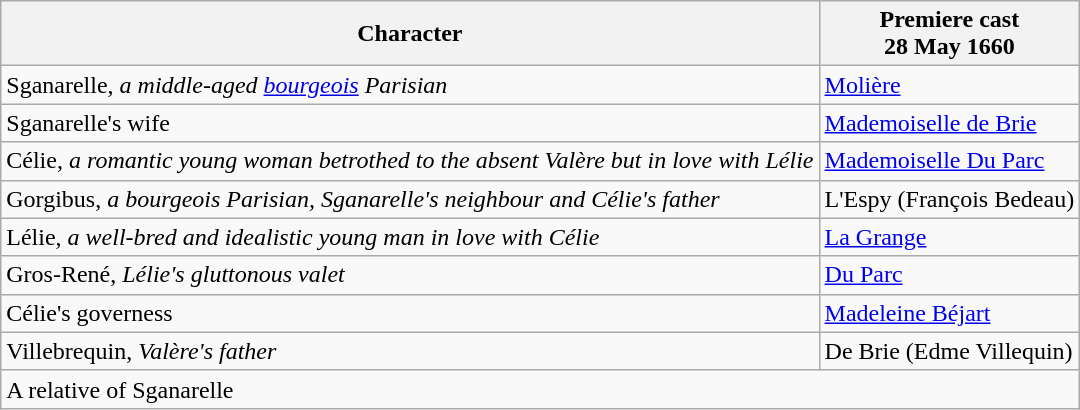<table class="wikitable">
<tr>
<th>Character</th>
<th>Premiere cast<br>28 May 1660</th>
</tr>
<tr>
<td>Sganarelle, <em>a middle-aged <a href='#'>bourgeois</a> Parisian</em></td>
<td><a href='#'>Molière</a></td>
</tr>
<tr>
<td>Sganarelle's wife</td>
<td><a href='#'>Mademoiselle de Brie</a></td>
</tr>
<tr>
<td>Célie, <em>a romantic young woman betrothed to the absent Valère but in love with Lélie</em></td>
<td><a href='#'>Mademoiselle Du Parc</a></td>
</tr>
<tr>
<td>Gorgibus, <em>a bourgeois Parisian, Sganarelle's neighbour and Célie's father</em></td>
<td>L'Espy (François Bedeau)</td>
</tr>
<tr>
<td>Lélie, <em>a well-bred and idealistic young man in love with Célie</em></td>
<td><a href='#'>La Grange</a></td>
</tr>
<tr>
<td>Gros-René, <em>Lélie's gluttonous valet</em></td>
<td><a href='#'>Du Parc</a></td>
</tr>
<tr>
<td>Célie's governess</td>
<td><a href='#'>Madeleine Béjart</a></td>
</tr>
<tr>
<td>Villebrequin, <em>Valère's father</em></td>
<td>De Brie (Edme Villequin)</td>
</tr>
<tr>
<td colspan="2">A relative of Sganarelle</td>
</tr>
</table>
